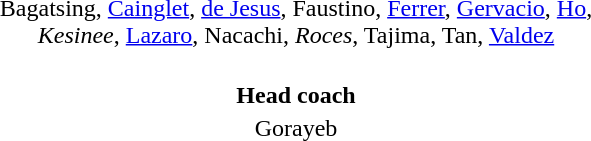<table style="text-align: center; margin-top: 2em; margin-left: auto; margin-right: auto">
<tr>
<td>Bagatsing, <a href='#'>Cainglet</a>, <a href='#'>de Jesus</a>, Faustino, <a href='#'>Ferrer</a>, <a href='#'>Gervacio</a>, <a href='#'>Ho</a>,<br><em>Kesinee</em>, <a href='#'>Lazaro</a>, Nacachi, <em>Roces</em>, Tajima, Tan, <a href='#'>Valdez</a></td>
</tr>
<tr>
<td><br><strong>Head coach</strong></td>
</tr>
<tr>
<td>Gorayeb</td>
</tr>
</table>
